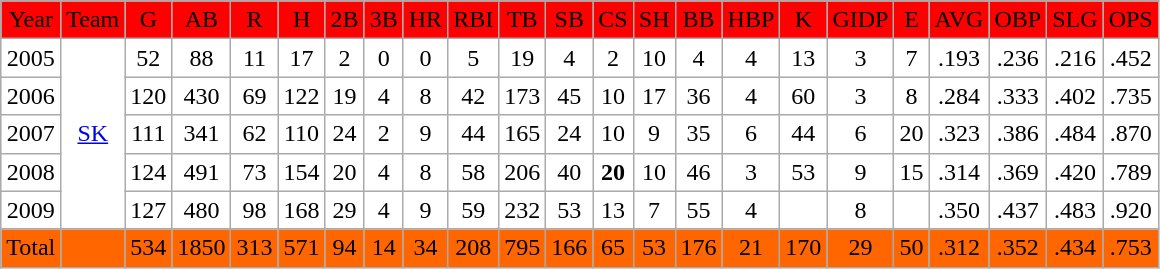<table class="wikitable" style="text-align:center;">
<tr bgcolor="#ff0000">
<td><span>Year</span></td>
<td><span>Team</span></td>
<td><span>G</span></td>
<td><span> AB</span></td>
<td><span> R</span></td>
<td><span> H</span></td>
<td><span>2B</span></td>
<td><span>3B</span></td>
<td><span>HR</span></td>
<td><span>RBI</span></td>
<td><span>TB</span></td>
<td><span> SB</span></td>
<td><span> CS</span></td>
<td><span> SH</span></td>
<td><span> BB</span></td>
<td><span> HBP</span></td>
<td><span> K</span></td>
<td><span> GIDP</span></td>
<td><span>E</span></td>
<td><span> AVG</span></td>
<td><span> OBP</span></td>
<td><span> SLG</span></td>
<td><span>OPS</span></td>
</tr>
<tr bgcolor="#ffffff">
<td>2005</td>
<td rowspan=5><a href='#'>SK</a></td>
<td>52</td>
<td>88</td>
<td>11</td>
<td>17</td>
<td>2</td>
<td>0</td>
<td>0</td>
<td>5</td>
<td>19</td>
<td>4</td>
<td>2</td>
<td>10</td>
<td>4</td>
<td>4</td>
<td>13</td>
<td>3</td>
<td>7</td>
<td>.193</td>
<td>.236</td>
<td>.216</td>
<td>.452</td>
</tr>
<tr bgcolor="#ffffff">
<td>2006</td>
<td>120</td>
<td>430</td>
<td>69</td>
<td>122</td>
<td>19</td>
<td>4</td>
<td>8</td>
<td>42</td>
<td>173</td>
<td>45</td>
<td>10</td>
<td>17</td>
<td>36</td>
<td>4</td>
<td>60</td>
<td>3</td>
<td>8</td>
<td>.284</td>
<td>.333</td>
<td>.402</td>
<td>.735</td>
</tr>
<tr bgcolor="#ffffff">
<td>2007</td>
<td>111</td>
<td>341</td>
<td>62</td>
<td>110</td>
<td>24</td>
<td>2</td>
<td>9</td>
<td>44</td>
<td>165</td>
<td>24</td>
<td>10</td>
<td>9</td>
<td>35</td>
<td>6</td>
<td>44</td>
<td>6</td>
<td>20</td>
<td>.323</td>
<td>.386</td>
<td>.484</td>
<td>.870</td>
</tr>
<tr bgcolor="#ffffff">
<td>2008</td>
<td>124</td>
<td>491</td>
<td>73</td>
<td>154</td>
<td>20</td>
<td>4</td>
<td>8</td>
<td>58</td>
<td>206</td>
<td>40</td>
<td><strong>20</strong></td>
<td>10</td>
<td>46</td>
<td>3</td>
<td>53</td>
<td>9</td>
<td>15</td>
<td>.314</td>
<td>.369</td>
<td>.420</td>
<td>.789</td>
</tr>
<tr bgcolor="#ffffff">
<td>2009</td>
<td>127</td>
<td>480</td>
<td>98</td>
<td>168</td>
<td>29</td>
<td>4</td>
<td>9</td>
<td>59</td>
<td>232</td>
<td>53</td>
<td>13</td>
<td>7</td>
<td>55</td>
<td>4</td>
<td></td>
<td>8</td>
<td></td>
<td>.350</td>
<td>.437</td>
<td>.483</td>
<td>.920</td>
</tr>
<tr bgcolor="#ff6600">
<td><span>Total </span></td>
<td><span></span></td>
<td><span>534</span></td>
<td><span>1850</span></td>
<td><span>313</span></td>
<td><span>571</span></td>
<td><span>94</span></td>
<td><span>14</span></td>
<td><span>34</span></td>
<td><span>208 </span></td>
<td><span>795</span></td>
<td><span>166</span></td>
<td><span>65</span></td>
<td><span>53</span></td>
<td><span>176</span></td>
<td><span>21</span></td>
<td><span>170</span></td>
<td><span>29</span></td>
<td><span>50</span></td>
<td><span>.312</span></td>
<td><span>.352</span></td>
<td><span>.434</span></td>
<td><span>.753</span></td>
</tr>
</table>
